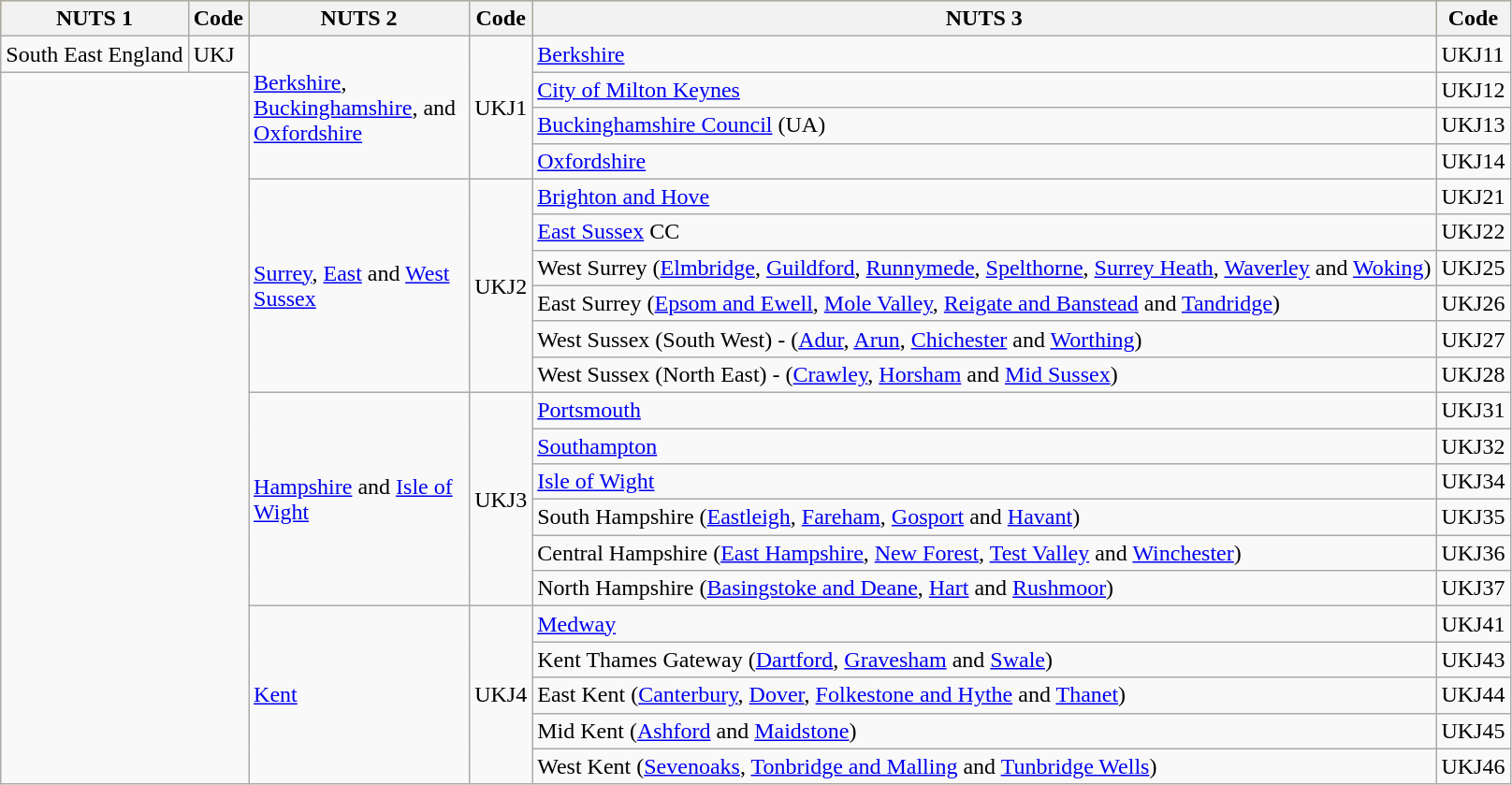<table class="wikitable">
<tr style="background:gold; text-align:left;">
<th>NUTS 1</th>
<th>Code</th>
<th width=150px>NUTS 2</th>
<th>Code</th>
<th>NUTS 3</th>
<th>Code</th>
</tr>
<tr>
<td>South East England</td>
<td>UKJ</td>
<td rowspan=4><a href='#'>Berkshire</a>, <a href='#'>Buckinghamshire</a>, and <a href='#'>Oxfordshire</a></td>
<td rowspan=4>UKJ1</td>
<td><a href='#'>Berkshire</a></td>
<td>UKJ11</td>
</tr>
<tr>
<td rowspan=20 colspan=2 align="center"></td>
<td><a href='#'>City of Milton Keynes</a></td>
<td>UKJ12</td>
</tr>
<tr>
<td><a href='#'>Buckinghamshire Council</a> (UA)</td>
<td>UKJ13</td>
</tr>
<tr>
<td><a href='#'>Oxfordshire</a></td>
<td>UKJ14</td>
</tr>
<tr>
<td rowspan=6><a href='#'>Surrey</a>, <a href='#'>East</a> and <a href='#'>West</a> <a href='#'>Sussex</a></td>
<td rowspan=6>UKJ2</td>
<td><a href='#'>Brighton and Hove</a></td>
<td>UKJ21</td>
</tr>
<tr>
<td><a href='#'>East Sussex</a> CC</td>
<td>UKJ22</td>
</tr>
<tr>
<td>West Surrey (<a href='#'>Elmbridge</a>, <a href='#'>Guildford</a>, <a href='#'>Runnymede</a>, <a href='#'>Spelthorne</a>, <a href='#'>Surrey Heath</a>, <a href='#'>Waverley</a> and <a href='#'>Woking</a>)</td>
<td>UKJ25</td>
</tr>
<tr>
<td>East Surrey (<a href='#'>Epsom and Ewell</a>, <a href='#'>Mole Valley</a>, <a href='#'>Reigate and Banstead</a> and <a href='#'>Tandridge</a>)</td>
<td>UKJ26</td>
</tr>
<tr>
<td>West Sussex (South West) - (<a href='#'>Adur</a>, <a href='#'>Arun</a>, <a href='#'>Chichester</a> and <a href='#'>Worthing</a>)</td>
<td>UKJ27</td>
</tr>
<tr>
<td>West Sussex (North East) - (<a href='#'>Crawley</a>, <a href='#'>Horsham</a> and <a href='#'>Mid Sussex</a>)</td>
<td>UKJ28</td>
</tr>
<tr>
<td rowspan=6><a href='#'>Hampshire</a> and <a href='#'>Isle of Wight</a></td>
<td rowspan=6>UKJ3</td>
<td><a href='#'>Portsmouth</a></td>
<td>UKJ31</td>
</tr>
<tr>
<td><a href='#'>Southampton</a></td>
<td>UKJ32</td>
</tr>
<tr>
<td><a href='#'>Isle of Wight</a></td>
<td>UKJ34</td>
</tr>
<tr>
<td>South Hampshire (<a href='#'>Eastleigh</a>, <a href='#'>Fareham</a>, <a href='#'>Gosport</a> and <a href='#'>Havant</a>)</td>
<td>UKJ35</td>
</tr>
<tr>
<td>Central Hampshire (<a href='#'>East Hampshire</a>, <a href='#'>New Forest</a>, <a href='#'>Test Valley</a> and <a href='#'>Winchester</a>)</td>
<td>UKJ36</td>
</tr>
<tr>
<td>North Hampshire (<a href='#'>Basingstoke and Deane</a>, <a href='#'>Hart</a> and <a href='#'>Rushmoor</a>)</td>
<td>UKJ37</td>
</tr>
<tr>
<td rowspan=5><a href='#'>Kent</a></td>
<td rowspan=5>UKJ4</td>
<td><a href='#'>Medway</a></td>
<td>UKJ41</td>
</tr>
<tr>
<td>Kent Thames Gateway (<a href='#'>Dartford</a>, <a href='#'>Gravesham</a> and <a href='#'>Swale</a>)</td>
<td>UKJ43</td>
</tr>
<tr>
<td>East Kent (<a href='#'>Canterbury</a>, <a href='#'>Dover</a>, <a href='#'>Folkestone and Hythe</a> and <a href='#'>Thanet</a>)</td>
<td>UKJ44</td>
</tr>
<tr>
<td>Mid Kent (<a href='#'>Ashford</a> and <a href='#'>Maidstone</a>)</td>
<td>UKJ45</td>
</tr>
<tr>
<td>West Kent (<a href='#'>Sevenoaks</a>, <a href='#'>Tonbridge and Malling</a> and <a href='#'>Tunbridge Wells</a>)</td>
<td>UKJ46</td>
</tr>
</table>
